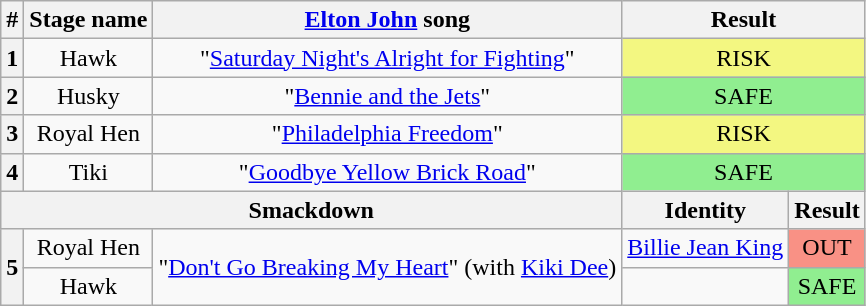<table class="wikitable plainrowheaders" style="text-align: center;">
<tr>
<th>#</th>
<th>Stage name</th>
<th><a href='#'>Elton John</a> song</th>
<th colspan=2>Result</th>
</tr>
<tr>
<th>1</th>
<td>Hawk</td>
<td>"<a href='#'>Saturday Night's Alright for Fighting</a>"</td>
<td colspan=2 bgcolor="#F3F781">RISK</td>
</tr>
<tr>
<th>2</th>
<td>Husky</td>
<td>"<a href='#'>Bennie and the Jets</a>"</td>
<td colspan=2 bgcolor=lightgreen>SAFE</td>
</tr>
<tr>
<th>3</th>
<td>Royal Hen</td>
<td>"<a href='#'>Philadelphia Freedom</a>"</td>
<td colspan=2 bgcolor="#F3F781">RISK</td>
</tr>
<tr>
<th>4</th>
<td>Tiki</td>
<td>"<a href='#'>Goodbye Yellow Brick Road</a>"</td>
<td colspan=2 bgcolor=lightgreen>SAFE</td>
</tr>
<tr>
<th colspan=3>Smackdown</th>
<th>Identity</th>
<th>Result</th>
</tr>
<tr>
<th rowspan=2>5</th>
<td>Royal Hen</td>
<td rowspan=2>"<a href='#'>Don't Go Breaking My Heart</a>" (with <a href='#'>Kiki Dee</a>)</td>
<td><a href='#'>Billie Jean King</a></td>
<td bgcolor=#F99185>OUT</td>
</tr>
<tr>
<td>Hawk</td>
<td></td>
<td bgcolor=lightgreen>SAFE</td>
</tr>
</table>
